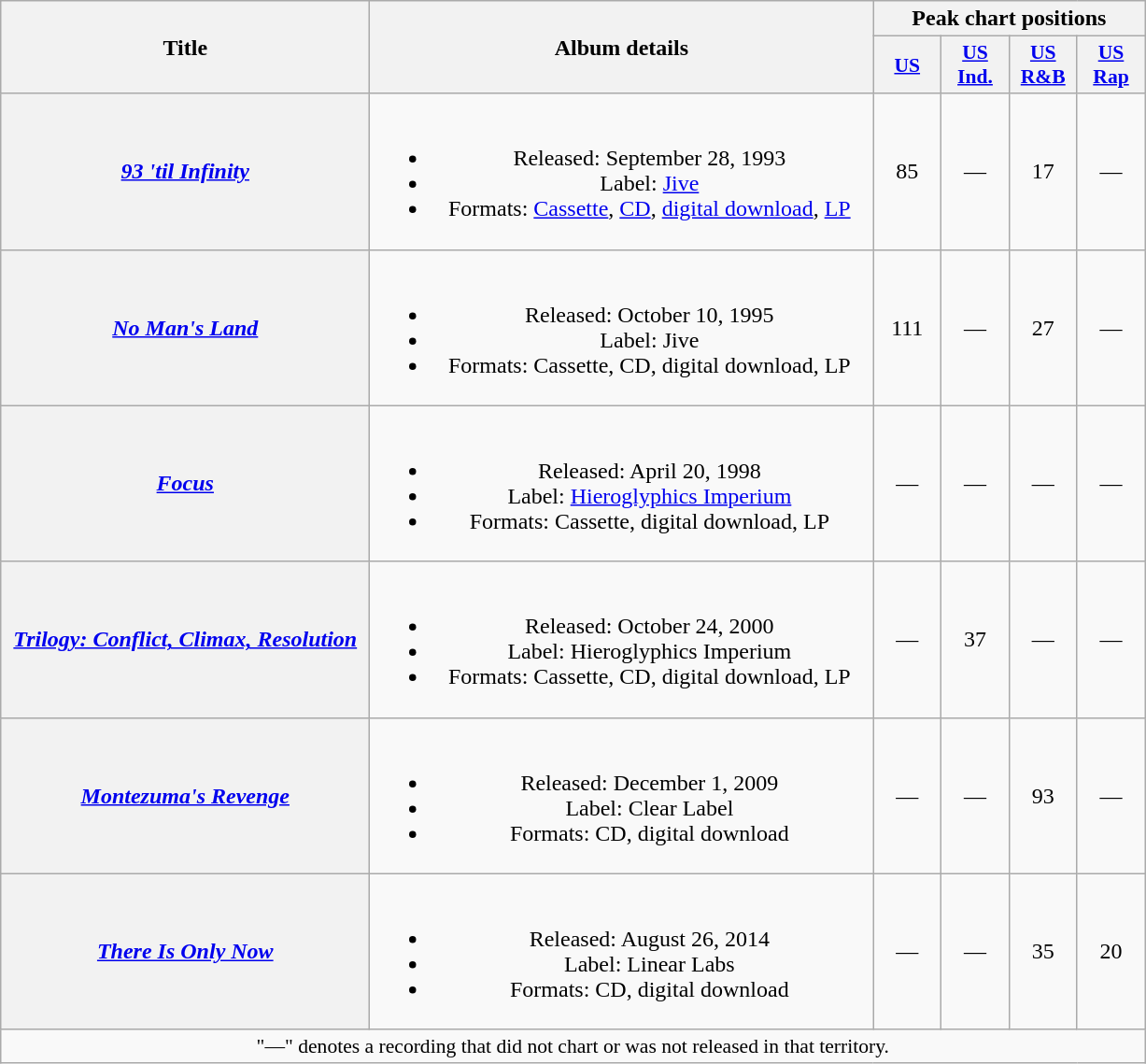<table class="wikitable plainrowheaders" style="text-align:center;">
<tr>
<th scope="col" rowspan="2" style="width:16em;">Title</th>
<th scope="col" rowspan="2" style="width:22em;">Album details</th>
<th scope="col" colspan="4">Peak chart positions</th>
</tr>
<tr>
<th scope="col" style="width:2.9em;font-size:90%;"><a href='#'>US</a><br></th>
<th scope="col" style="width:2.9em;font-size:90%;"><a href='#'>US<br>Ind.</a><br></th>
<th scope="col" style="width:2.9em;font-size:90%;"><a href='#'>US<br>R&B</a><br></th>
<th scope="col" style="width:2.9em;font-size:90%;"><a href='#'>US<br>Rap</a><br></th>
</tr>
<tr>
<th scope="row"><em><a href='#'>93 'til Infinity</a></em></th>
<td><br><ul><li>Released: September 28, 1993</li><li>Label: <a href='#'>Jive</a></li><li>Formats: <a href='#'>Cassette</a>, <a href='#'>CD</a>, <a href='#'>digital download</a>, <a href='#'>LP</a></li></ul></td>
<td>85</td>
<td>—</td>
<td>17</td>
<td>—</td>
</tr>
<tr>
<th scope="row"><em><a href='#'>No Man's Land</a></em></th>
<td><br><ul><li>Released: October 10, 1995</li><li>Label: Jive</li><li>Formats: Cassette, CD, digital download, LP</li></ul></td>
<td>111</td>
<td>—</td>
<td>27</td>
<td>—</td>
</tr>
<tr>
<th scope="row"><em><a href='#'>Focus</a></em></th>
<td><br><ul><li>Released: April 20, 1998</li><li>Label: <a href='#'>Hieroglyphics Imperium</a></li><li>Formats: Cassette, digital download, LP</li></ul></td>
<td>—</td>
<td>—</td>
<td>—</td>
<td>—</td>
</tr>
<tr>
<th scope="row"><em><a href='#'>Trilogy: Conflict, Climax, Resolution</a></em></th>
<td><br><ul><li>Released: October 24, 2000</li><li>Label: Hieroglyphics Imperium</li><li>Formats: Cassette, CD, digital download, LP</li></ul></td>
<td>—</td>
<td>37</td>
<td>—</td>
<td>—</td>
</tr>
<tr>
<th scope="row"><em><a href='#'>Montezuma's Revenge</a></em></th>
<td><br><ul><li>Released: December 1, 2009</li><li>Label: Clear Label</li><li>Formats: CD, digital download</li></ul></td>
<td>—</td>
<td>—</td>
<td>93</td>
<td>—</td>
</tr>
<tr>
<th scope="row"><em><a href='#'>There Is Only Now</a></em></th>
<td><br><ul><li>Released: August 26, 2014</li><li>Label: Linear Labs</li><li>Formats: CD, digital download</li></ul></td>
<td>—</td>
<td>—</td>
<td>35</td>
<td>20</td>
</tr>
<tr>
<td colspan="14" style="font-size:90%">"—" denotes a recording that did not chart or was not released in that territory.</td>
</tr>
</table>
